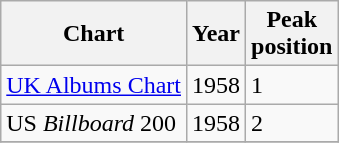<table class="wikitable sortable">
<tr>
<th>Chart</th>
<th>Year</th>
<th>Peak<br>position</th>
</tr>
<tr>
<td align="left"><a href='#'>UK Albums Chart</a></td>
<td align="left">1958</td>
<td align="left">1</td>
</tr>
<tr>
<td align="left">US <em>Billboard</em> 200</td>
<td align="left">1958</td>
<td align="left">2</td>
</tr>
<tr>
</tr>
</table>
